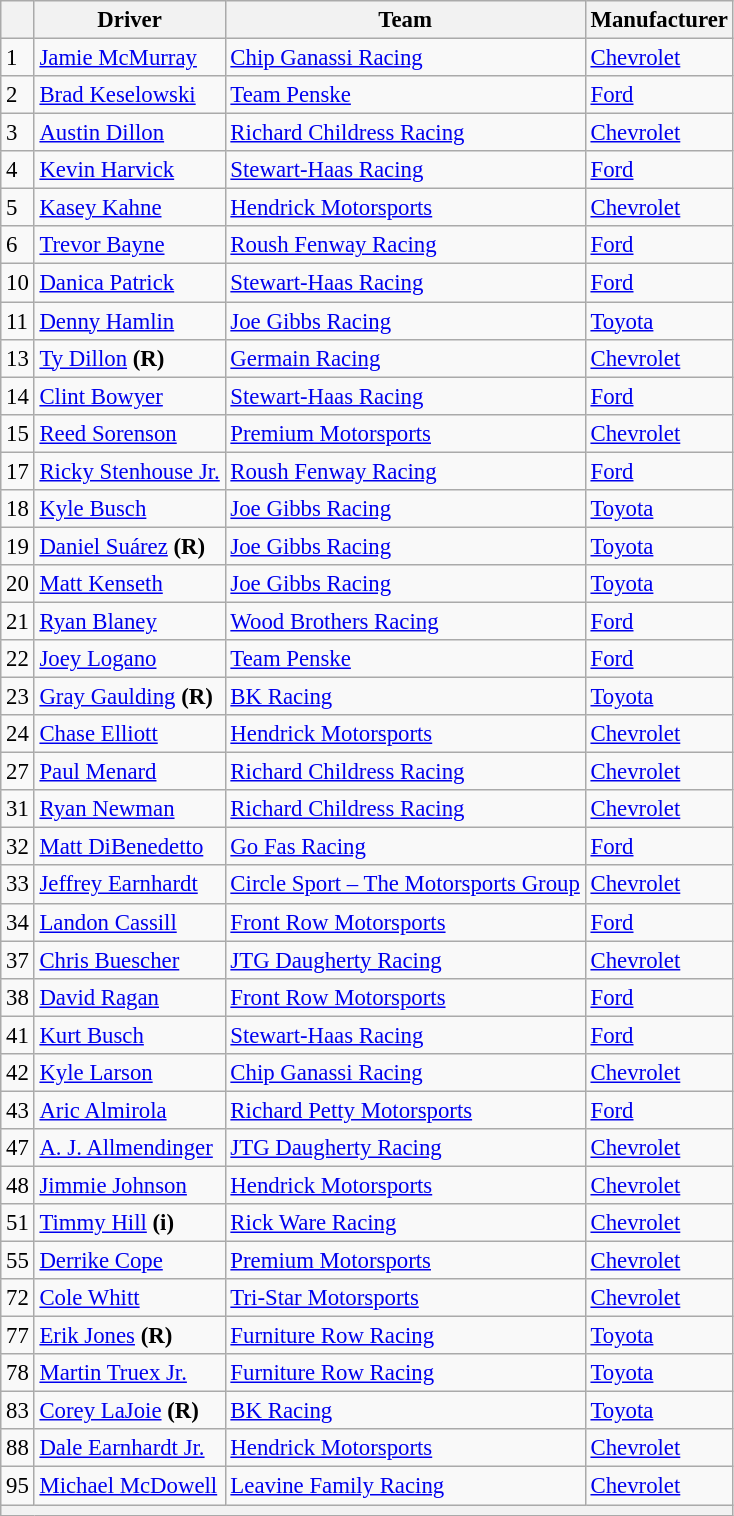<table class="wikitable" style="font-size:95%">
<tr>
<th></th>
<th>Driver</th>
<th>Team</th>
<th>Manufacturer</th>
</tr>
<tr>
<td>1</td>
<td><a href='#'>Jamie McMurray</a></td>
<td><a href='#'>Chip Ganassi Racing</a></td>
<td><a href='#'>Chevrolet</a></td>
</tr>
<tr>
<td>2</td>
<td><a href='#'>Brad Keselowski</a></td>
<td><a href='#'>Team Penske</a></td>
<td><a href='#'>Ford</a></td>
</tr>
<tr>
<td>3</td>
<td><a href='#'>Austin Dillon</a></td>
<td><a href='#'>Richard Childress Racing</a></td>
<td><a href='#'>Chevrolet</a></td>
</tr>
<tr>
<td>4</td>
<td><a href='#'>Kevin Harvick</a></td>
<td><a href='#'>Stewart-Haas Racing</a></td>
<td><a href='#'>Ford</a></td>
</tr>
<tr>
<td>5</td>
<td><a href='#'>Kasey Kahne</a></td>
<td><a href='#'>Hendrick Motorsports</a></td>
<td><a href='#'>Chevrolet</a></td>
</tr>
<tr>
<td>6</td>
<td><a href='#'>Trevor Bayne</a></td>
<td><a href='#'>Roush Fenway Racing</a></td>
<td><a href='#'>Ford</a></td>
</tr>
<tr>
<td>10</td>
<td><a href='#'>Danica Patrick</a></td>
<td><a href='#'>Stewart-Haas Racing</a></td>
<td><a href='#'>Ford</a></td>
</tr>
<tr>
<td>11</td>
<td><a href='#'>Denny Hamlin</a></td>
<td><a href='#'>Joe Gibbs Racing</a></td>
<td><a href='#'>Toyota</a></td>
</tr>
<tr>
<td>13</td>
<td><a href='#'>Ty Dillon</a> <strong>(R)</strong></td>
<td><a href='#'>Germain Racing</a></td>
<td><a href='#'>Chevrolet</a></td>
</tr>
<tr>
<td>14</td>
<td><a href='#'>Clint Bowyer</a></td>
<td><a href='#'>Stewart-Haas Racing</a></td>
<td><a href='#'>Ford</a></td>
</tr>
<tr>
<td>15</td>
<td><a href='#'>Reed Sorenson</a></td>
<td><a href='#'>Premium Motorsports</a></td>
<td><a href='#'>Chevrolet</a></td>
</tr>
<tr>
<td>17</td>
<td><a href='#'>Ricky Stenhouse Jr.</a></td>
<td><a href='#'>Roush Fenway Racing</a></td>
<td><a href='#'>Ford</a></td>
</tr>
<tr>
<td>18</td>
<td><a href='#'>Kyle Busch</a></td>
<td><a href='#'>Joe Gibbs Racing</a></td>
<td><a href='#'>Toyota</a></td>
</tr>
<tr>
<td>19</td>
<td><a href='#'>Daniel Suárez</a> <strong>(R)</strong></td>
<td><a href='#'>Joe Gibbs Racing</a></td>
<td><a href='#'>Toyota</a></td>
</tr>
<tr>
<td>20</td>
<td><a href='#'>Matt Kenseth</a></td>
<td><a href='#'>Joe Gibbs Racing</a></td>
<td><a href='#'>Toyota</a></td>
</tr>
<tr>
<td>21</td>
<td><a href='#'>Ryan Blaney</a></td>
<td><a href='#'>Wood Brothers Racing</a></td>
<td><a href='#'>Ford</a></td>
</tr>
<tr>
<td>22</td>
<td><a href='#'>Joey Logano</a></td>
<td><a href='#'>Team Penske</a></td>
<td><a href='#'>Ford</a></td>
</tr>
<tr>
<td>23</td>
<td><a href='#'>Gray Gaulding</a> <strong>(R)</strong></td>
<td><a href='#'>BK Racing</a></td>
<td><a href='#'>Toyota</a></td>
</tr>
<tr>
<td>24</td>
<td><a href='#'>Chase Elliott</a></td>
<td><a href='#'>Hendrick Motorsports</a></td>
<td><a href='#'>Chevrolet</a></td>
</tr>
<tr>
<td>27</td>
<td><a href='#'>Paul Menard</a></td>
<td><a href='#'>Richard Childress Racing</a></td>
<td><a href='#'>Chevrolet</a></td>
</tr>
<tr>
<td>31</td>
<td><a href='#'>Ryan Newman</a></td>
<td><a href='#'>Richard Childress Racing</a></td>
<td><a href='#'>Chevrolet</a></td>
</tr>
<tr>
<td>32</td>
<td><a href='#'>Matt DiBenedetto</a></td>
<td><a href='#'>Go Fas Racing</a></td>
<td><a href='#'>Ford</a></td>
</tr>
<tr>
<td>33</td>
<td><a href='#'>Jeffrey Earnhardt</a></td>
<td><a href='#'>Circle Sport – The Motorsports Group</a></td>
<td><a href='#'>Chevrolet</a></td>
</tr>
<tr>
<td>34</td>
<td><a href='#'>Landon Cassill</a></td>
<td><a href='#'>Front Row Motorsports</a></td>
<td><a href='#'>Ford</a></td>
</tr>
<tr>
<td>37</td>
<td><a href='#'>Chris Buescher</a></td>
<td><a href='#'>JTG Daugherty Racing</a></td>
<td><a href='#'>Chevrolet</a></td>
</tr>
<tr>
<td>38</td>
<td><a href='#'>David Ragan</a></td>
<td><a href='#'>Front Row Motorsports</a></td>
<td><a href='#'>Ford</a></td>
</tr>
<tr>
<td>41</td>
<td><a href='#'>Kurt Busch</a></td>
<td><a href='#'>Stewart-Haas Racing</a></td>
<td><a href='#'>Ford</a></td>
</tr>
<tr>
<td>42</td>
<td><a href='#'>Kyle Larson</a></td>
<td><a href='#'>Chip Ganassi Racing</a></td>
<td><a href='#'>Chevrolet</a></td>
</tr>
<tr>
<td>43</td>
<td><a href='#'>Aric Almirola</a></td>
<td><a href='#'>Richard Petty Motorsports</a></td>
<td><a href='#'>Ford</a></td>
</tr>
<tr>
<td>47</td>
<td><a href='#'>A. J. Allmendinger</a></td>
<td><a href='#'>JTG Daugherty Racing</a></td>
<td><a href='#'>Chevrolet</a></td>
</tr>
<tr>
<td>48</td>
<td><a href='#'>Jimmie Johnson</a></td>
<td><a href='#'>Hendrick Motorsports</a></td>
<td><a href='#'>Chevrolet</a></td>
</tr>
<tr>
<td>51</td>
<td><a href='#'>Timmy Hill</a> <strong>(i)</strong></td>
<td><a href='#'>Rick Ware Racing</a></td>
<td><a href='#'>Chevrolet</a></td>
</tr>
<tr>
<td>55</td>
<td><a href='#'>Derrike Cope</a></td>
<td><a href='#'>Premium Motorsports</a></td>
<td><a href='#'>Chevrolet</a></td>
</tr>
<tr>
<td>72</td>
<td><a href='#'>Cole Whitt</a></td>
<td><a href='#'>Tri-Star Motorsports</a></td>
<td><a href='#'>Chevrolet</a></td>
</tr>
<tr>
<td>77</td>
<td><a href='#'>Erik Jones</a> <strong>(R)</strong></td>
<td><a href='#'>Furniture Row Racing</a></td>
<td><a href='#'>Toyota</a></td>
</tr>
<tr>
<td>78</td>
<td><a href='#'>Martin Truex Jr.</a></td>
<td><a href='#'>Furniture Row Racing</a></td>
<td><a href='#'>Toyota</a></td>
</tr>
<tr>
<td>83</td>
<td><a href='#'>Corey LaJoie</a> <strong>(R)</strong></td>
<td><a href='#'>BK Racing</a></td>
<td><a href='#'>Toyota</a></td>
</tr>
<tr>
<td>88</td>
<td><a href='#'>Dale Earnhardt Jr.</a></td>
<td><a href='#'>Hendrick Motorsports</a></td>
<td><a href='#'>Chevrolet</a></td>
</tr>
<tr>
<td>95</td>
<td><a href='#'>Michael McDowell</a></td>
<td><a href='#'>Leavine Family Racing</a></td>
<td><a href='#'>Chevrolet</a></td>
</tr>
<tr>
<th colspan="4"></th>
</tr>
</table>
